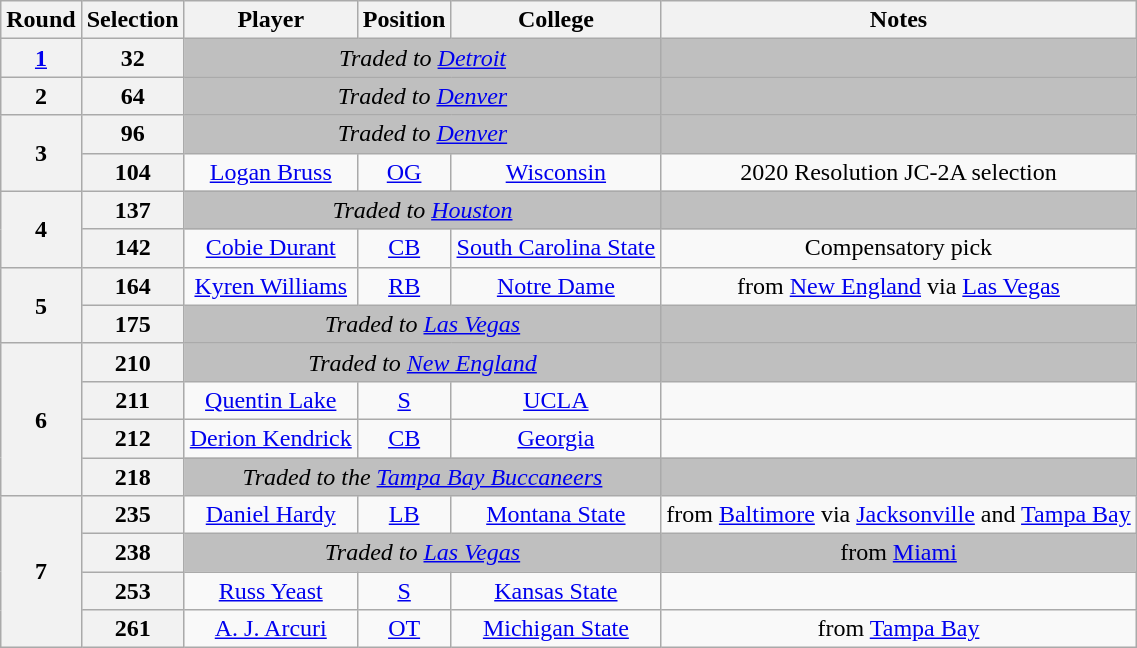<table class="wikitable" style="text-align:center">
<tr>
<th>Round</th>
<th>Selection</th>
<th>Player</th>
<th>Position</th>
<th>College</th>
<th>Notes</th>
</tr>
<tr>
<th><a href='#'>1</a></th>
<th>32</th>
<td colspan="3" style="background:#BFBFBF"><em>Traded to <a href='#'>Detroit</a></em></td>
<td style="background:#BFBFBF"></td>
</tr>
<tr>
<th>2</th>
<th>64</th>
<td colspan="3" style="background:#BFBFBF"><em>Traded to <a href='#'>Denver</a></em></td>
<td style="background:#BFBFBF"></td>
</tr>
<tr>
<th rowspan="2">3</th>
<th>96</th>
<td colspan="3" style="background:#BFBFBF"><em>Traded to <a href='#'>Denver</a></em></td>
<td style="background:#BFBFBF"></td>
</tr>
<tr>
<th>104</th>
<td><a href='#'>Logan Bruss</a></td>
<td><a href='#'>OG</a></td>
<td><a href='#'>Wisconsin</a></td>
<td>2020 Resolution JC-2A selection</td>
</tr>
<tr>
<th rowspan="2">4</th>
<th>137</th>
<td colspan="3" style="background:#BFBFBF"><em>Traded to <a href='#'>Houston</a></em></td>
<td style="background:#BFBFBF"></td>
</tr>
<tr>
<th>142</th>
<td><a href='#'>Cobie Durant</a></td>
<td><a href='#'>CB</a></td>
<td><a href='#'>South Carolina State</a></td>
<td>Compensatory pick</td>
</tr>
<tr>
<th rowspan="2">5</th>
<th>164</th>
<td><a href='#'>Kyren Williams</a></td>
<td><a href='#'>RB</a></td>
<td><a href='#'>Notre Dame</a></td>
<td>from <a href='#'>New England</a> via <a href='#'>Las Vegas</a></td>
</tr>
<tr>
<th>175</th>
<td colspan="3" style="background:#BFBFBF"><em>Traded to <a href='#'>Las Vegas</a></em></td>
<td style="background:#BFBFBF"></td>
</tr>
<tr>
<th rowspan="4">6</th>
<th>210</th>
<td colspan="3" style="background:#BFBFBF"><em>Traded to <a href='#'>New England</a></em></td>
<td style="background:#BFBFBF"></td>
</tr>
<tr>
<th>211</th>
<td><a href='#'>Quentin Lake</a></td>
<td><a href='#'>S</a></td>
<td><a href='#'>UCLA</a></td>
<td></td>
</tr>
<tr>
<th>212</th>
<td><a href='#'>Derion Kendrick</a></td>
<td><a href='#'>CB</a></td>
<td><a href='#'>Georgia</a></td>
<td></td>
</tr>
<tr>
<th>218</th>
<td colspan="3" style="background:#BFBFBF"><em>Traded to the <a href='#'>Tampa Bay Buccaneers</a></em></td>
<td style="background:#BFBFBF"></td>
</tr>
<tr>
<th rowspan="4">7</th>
<th>235</th>
<td><a href='#'>Daniel Hardy</a></td>
<td><a href='#'>LB</a></td>
<td><a href='#'>Montana State</a></td>
<td>from <a href='#'>Baltimore</a> via <a href='#'>Jacksonville</a> and <a href='#'>Tampa Bay</a></td>
</tr>
<tr>
<th>238</th>
<td colspan="3" style="background:#BFBFBF"><em>Traded to <a href='#'>Las Vegas</a></em></td>
<td style="background:#BFBFBF">from <a href='#'>Miami</a></td>
</tr>
<tr>
<th>253</th>
<td><a href='#'>Russ Yeast</a></td>
<td><a href='#'>S</a></td>
<td><a href='#'>Kansas State</a></td>
<td></td>
</tr>
<tr>
<th>261</th>
<td><a href='#'>A. J. Arcuri</a></td>
<td><a href='#'>OT</a></td>
<td><a href='#'>Michigan State</a></td>
<td>from <a href='#'>Tampa Bay</a></td>
</tr>
</table>
